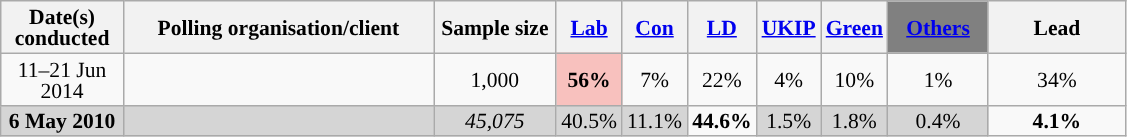<table class="wikitable sortable" style="text-align:center;font-size:90%;line-height:14px">
<tr>
<th ! style="width:75px;">Date(s)<br>conducted</th>
<th style="width:200px;">Polling organisation/client</th>
<th class="unsortable" style="width:75px;">Sample size</th>
<th class="unsortable" style="background:"><a href='#'><span>Lab</span></a></th>
<th class="unsortable" style="background:"><a href='#'><span>Con</span></a></th>
<th class="unsortable" style="background:"><a href='#'><span>LD</span></a></th>
<th class="unsortable" style="background:"><a href='#'><span>UKIP</span></a></th>
<th class="unsortable" style="background:"><a href='#'><span>Green</span></a></th>
<th class="unsortable" style="background:gray; width:60px;"><a href='#'><span>Others</span></a></th>
<th class="unsortable" style="width:85px;">Lead</th>
</tr>
<tr>
<td>11–21 Jun 2014</td>
<td></td>
<td>1,000</td>
<td style="background:#F8C1BE"><strong>56%</strong></td>
<td>7%</td>
<td>22%</td>
<td>4%</td>
<td>10%</td>
<td>1%</td>
<td style="background:">34%</td>
</tr>
<tr>
<td style="background:#D5D5D5"><strong>6 May 2010</strong></td>
<td style="background:#D5D5D5"></td>
<td style="background:#D5D5D5"><em>45,075</em></td>
<td style="background:#D5D5D5">40.5%</td>
<td style="background:#D5D5D5">11.1%</td>
<td style="background:"><strong>44.6%</strong></td>
<td style="background:#D5D5D5">1.5%</td>
<td style="background:#D5D5D5">1.8%</td>
<td style="background:#D5D5D5">0.4%</td>
<td style="background:"><strong>4.1% </strong></td>
</tr>
</table>
